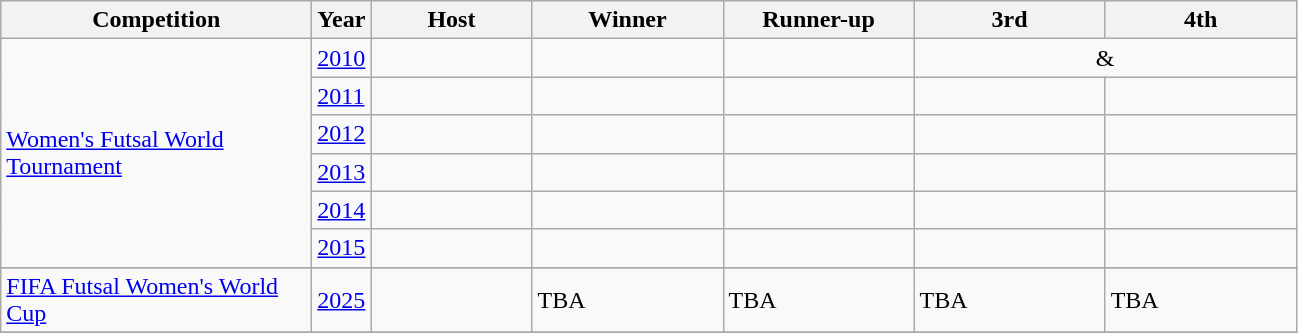<table class="wikitable">
<tr>
<th width=200>Competition</th>
<th>Year</th>
<th width=100>Host</th>
<th width=120>Winner </th>
<th width=120>Runner-up </th>
<th width=120>3rd </th>
<th width=120>4th</th>
</tr>
<tr>
<td rowspan=6><a href='#'>Women's Futsal World Tournament</a></td>
<td><a href='#'>2010</a></td>
<td></td>
<td></td>
<td></td>
<td colspan="2" style="text-align:center;"> & </td>
</tr>
<tr>
<td><a href='#'>2011</a></td>
<td></td>
<td></td>
<td></td>
<td></td>
<td></td>
</tr>
<tr>
<td><a href='#'>2012</a></td>
<td></td>
<td></td>
<td></td>
<td></td>
<td></td>
</tr>
<tr>
<td><a href='#'>2013</a></td>
<td></td>
<td></td>
<td></td>
<td></td>
<td></td>
</tr>
<tr>
<td><a href='#'>2014</a></td>
<td></td>
<td></td>
<td></td>
<td></td>
<td></td>
</tr>
<tr>
<td><a href='#'>2015</a></td>
<td></td>
<td></td>
<td></td>
<td></td>
<td></td>
</tr>
<tr>
</tr>
<tr>
<td rowspan=1><a href='#'>FIFA Futsal Women's World Cup</a></td>
<td><a href='#'>2025</a></td>
<td></td>
<td>TBA</td>
<td>TBA</td>
<td>TBA</td>
<td>TBA</td>
</tr>
<tr>
</tr>
</table>
